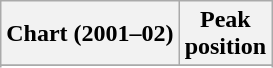<table class="wikitable sortable plainrowheaders">
<tr>
<th>Chart (2001–02)</th>
<th align="center">Peak<br>position</th>
</tr>
<tr>
</tr>
<tr>
</tr>
<tr>
</tr>
<tr>
</tr>
<tr>
</tr>
<tr>
</tr>
</table>
